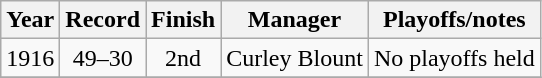<table class="wikitable" style="text-align:center">
<tr>
<th>Year</th>
<th>Record</th>
<th>Finish</th>
<th>Manager</th>
<th>Playoffs/notes</th>
</tr>
<tr align=center>
<td>1916</td>
<td>49–30</td>
<td>2nd</td>
<td>Curley Blount</td>
<td>No playoffs held</td>
</tr>
<tr align=center>
</tr>
</table>
